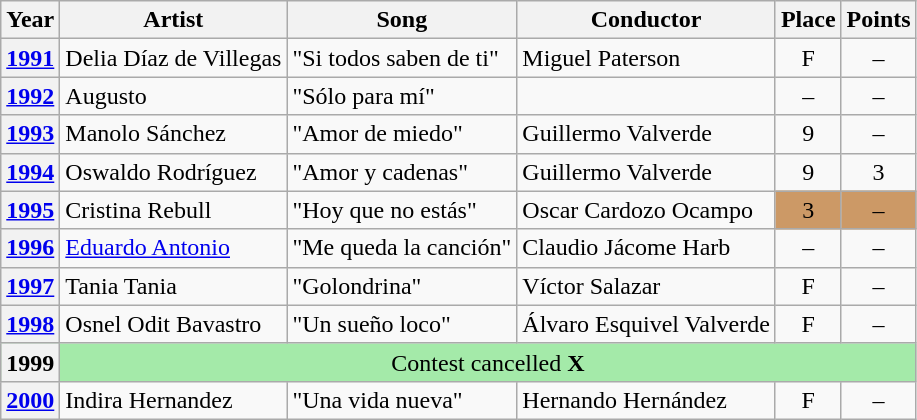<table class="wikitable sortable plainrowheaders">
<tr>
<th scope="col">Year</th>
<th scope="col">Artist</th>
<th scope="col">Song</th>
<th scope="col">Conductor</th>
<th scope="col" data-sort-type="number">Place</th>
<th scope="col" data-sort-type="number">Points</th>
</tr>
<tr>
<th scope="row" style="text-align:center;"><a href='#'>1991</a></th>
<td>Delia Díaz de Villegas</td>
<td>"Si todos saben de ti"</td>
<td>Miguel Paterson</td>
<td style="text-align:center;">F</td>
<td style="text-align:center;">–</td>
</tr>
<tr>
<th scope="row" style="text-align:center;"><a href='#'>1992</a></th>
<td>Augusto</td>
<td>"Sólo para mí"</td>
<td></td>
<td style="text-align:center;">–</td>
<td style="text-align:center;">–</td>
</tr>
<tr>
<th scope="row" style="text-align:center;"><a href='#'>1993</a></th>
<td>Manolo Sánchez</td>
<td>"Amor de miedo"</td>
<td>Guillermo Valverde</td>
<td style="text-align:center;">9</td>
<td style="text-align:center;">–</td>
</tr>
<tr>
<th scope="row" style="text-align:center;"><a href='#'>1994</a></th>
<td>Oswaldo Rodríguez</td>
<td>"Amor y cadenas"</td>
<td>Guillermo Valverde</td>
<td style="text-align:center;">9</td>
<td style="text-align:center;">3</td>
</tr>
<tr>
<th scope="row" style="text-align:center;"><a href='#'>1995</a></th>
<td>Cristina Rebull</td>
<td>"Hoy que no estás"</td>
<td>Oscar Cardozo Ocampo</td>
<td style="text-align:center; background-color:#C96;">3</td>
<td style="text-align:center; background-color:#C96;">–</td>
</tr>
<tr>
<th scope="row" style="text-align:center;"><a href='#'>1996</a></th>
<td><a href='#'>Eduardo Antonio</a></td>
<td>"Me queda la canción"</td>
<td>Claudio Jácome Harb</td>
<td style="text-align:center;">–</td>
<td style="text-align:center;">–</td>
</tr>
<tr>
<th scope="row" style="text-align:center;"><a href='#'>1997</a></th>
<td>Tania Tania</td>
<td>"Golondrina"</td>
<td>Víctor Salazar</td>
<td style="text-align:center;">F</td>
<td style="text-align:center;">–</td>
</tr>
<tr>
<th scope="row" style="text-align:center;"><a href='#'>1998</a></th>
<td>Osnel Odit Bavastro</td>
<td>"Un sueño loco"</td>
<td>Álvaro Esquivel Valverde</td>
<td style="text-align:center;">F</td>
<td style="text-align:center;">–</td>
</tr>
<tr style="background-color:#A4EAA9;">
<th scope="row" style="text-align:center;">1999</th>
<td colspan="5" style="text-align:center;">Contest cancelled <strong>X</strong></td>
</tr>
<tr>
<th scope="row" style="text-align:center;"><a href='#'>2000</a></th>
<td>Indira Hernandez</td>
<td>"Una vida nueva"</td>
<td>Hernando Hernández</td>
<td style="text-align:center;">F</td>
<td style="text-align:center;">–</td>
</tr>
</table>
